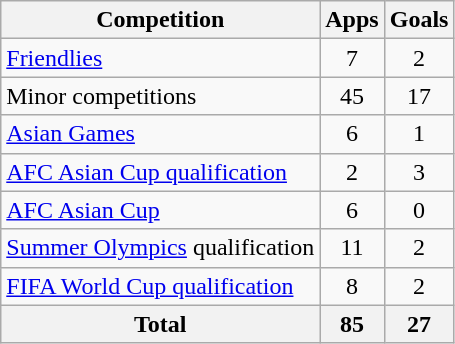<table class="wikitable" style="text-align:center">
<tr>
<th>Competition</th>
<th>Apps</th>
<th>Goals</th>
</tr>
<tr>
<td align="left"><a href='#'>Friendlies</a></td>
<td>7</td>
<td>2</td>
</tr>
<tr>
<td align="left">Minor competitions</td>
<td>45</td>
<td>17</td>
</tr>
<tr>
<td align="left"><a href='#'>Asian Games</a></td>
<td>6</td>
<td>1</td>
</tr>
<tr>
<td align="left"><a href='#'>AFC Asian Cup qualification</a></td>
<td>2</td>
<td>3</td>
</tr>
<tr>
<td align="left"><a href='#'>AFC Asian Cup</a></td>
<td>6</td>
<td>0</td>
</tr>
<tr>
<td align="left"><a href='#'>Summer Olympics</a> qualification</td>
<td>11</td>
<td>2</td>
</tr>
<tr>
<td align="left"><a href='#'>FIFA World Cup qualification</a></td>
<td>8</td>
<td>2</td>
</tr>
<tr>
<th>Total</th>
<th>85</th>
<th>27</th>
</tr>
</table>
